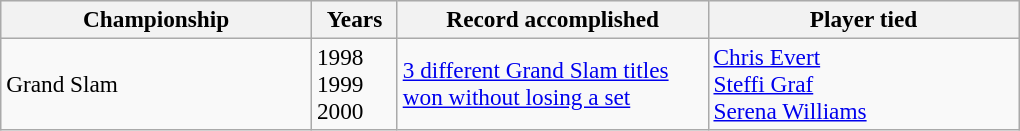<table class=wikitable style=font-size:97%>
<tr style="background:#efefef;">
<th width="200">Championship</th>
<th width="50">Years</th>
<th width="200">Record accomplished</th>
<th width="200">Player tied</th>
</tr>
<tr>
<td>Grand Slam</td>
<td>1998<br>1999<br>2000</td>
<td><a href='#'>3 different Grand Slam titles won without losing a set</a></td>
<td><a href='#'>Chris Evert</a> <br> <a href='#'>Steffi Graf</a> <br> <a href='#'>Serena Williams</a></td>
</tr>
</table>
